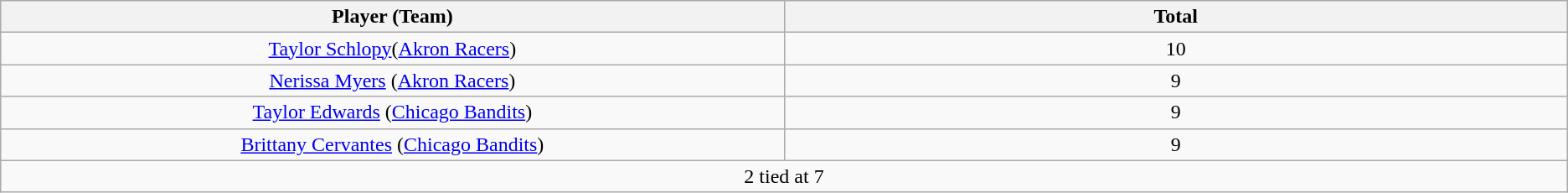<table class="wikitable" style="text-align:center;">
<tr>
<th style="width:15%;">Player (Team)</th>
<th style="width:15%;">Total</th>
</tr>
<tr>
<td><a href='#'>Taylor Schlopy</a>(<a href='#'>Akron Racers</a>)</td>
<td>10</td>
</tr>
<tr>
<td><a href='#'>Nerissa Myers</a> (<a href='#'>Akron Racers</a>)</td>
<td>9</td>
</tr>
<tr>
<td><a href='#'>Taylor Edwards</a> (<a href='#'>Chicago Bandits</a>)</td>
<td>9</td>
</tr>
<tr>
<td><a href='#'>Brittany Cervantes</a> (<a href='#'>Chicago Bandits</a>)</td>
<td>9</td>
</tr>
<tr>
<td colspan=2>2 tied at 7</td>
</tr>
</table>
